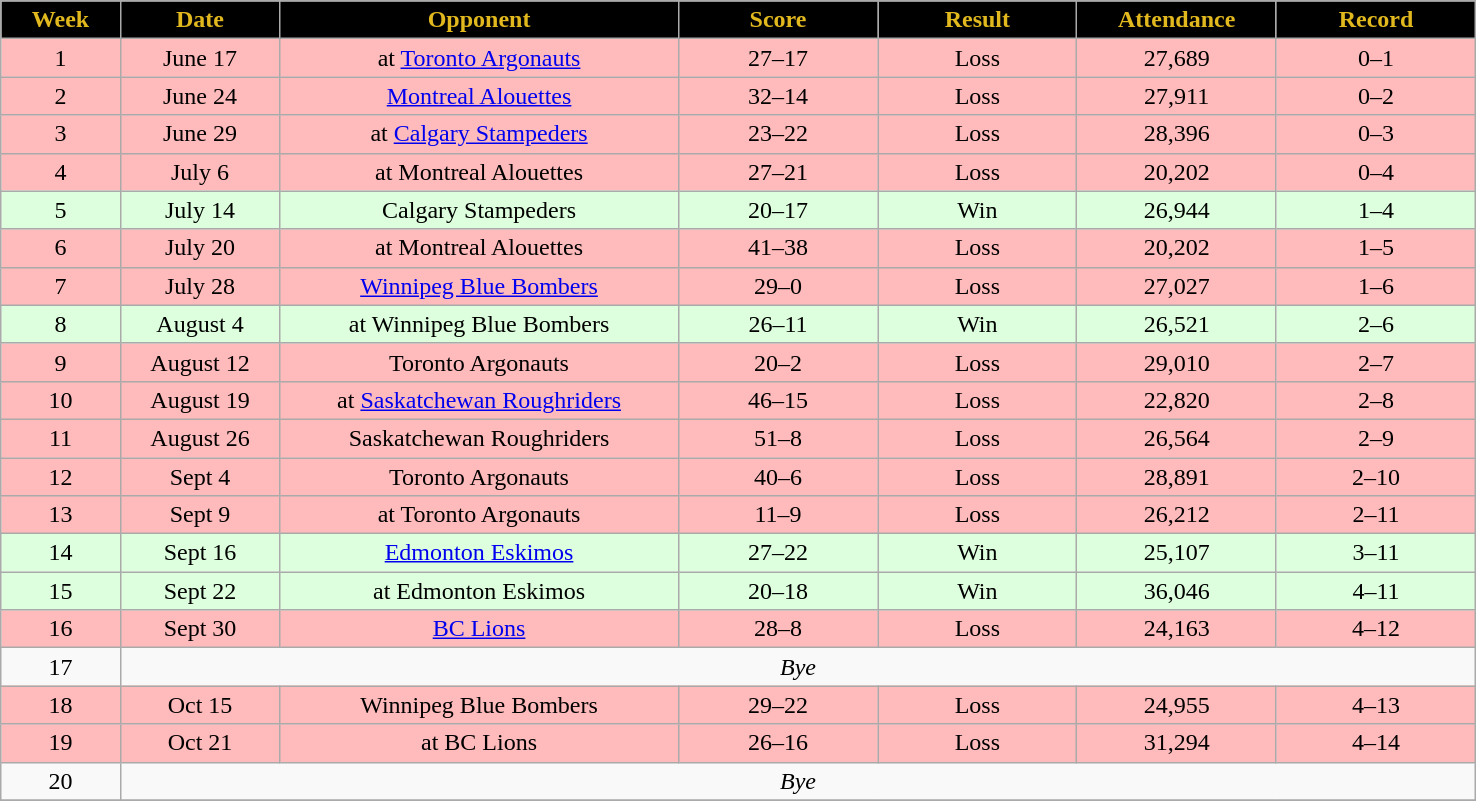<table class="wikitable sortable">
<tr>
<th style="background:black;color:#e1b81e;" width="6%">Week</th>
<th style="background:black;color:#e1b81e;" width="8%">Date</th>
<th style="background:black;color:#e1b81e;" width="20%">Opponent</th>
<th style="background:black;color:#e1b81e;" width="10%">Score</th>
<th style="background:black;color:#e1b81e;" width="10%">Result</th>
<th style="background:black;color:#e1b81e;" width="10%">Attendance</th>
<th style="background:black;color:#e1b81e;" width="10%">Record</th>
</tr>
<tr align="center" bgcolor="#ffbbbb">
<td>1</td>
<td>June 17</td>
<td>at <a href='#'>Toronto Argonauts</a></td>
<td>27–17</td>
<td>Loss</td>
<td>27,689</td>
<td>0–1</td>
</tr>
<tr align="center" bgcolor="#ffbbbb">
<td>2</td>
<td>June 24</td>
<td><a href='#'>Montreal Alouettes</a></td>
<td>32–14</td>
<td>Loss</td>
<td>27,911</td>
<td>0–2</td>
</tr>
<tr align="center" bgcolor="#ffbbbb">
<td>3</td>
<td>June 29</td>
<td>at <a href='#'>Calgary Stampeders</a></td>
<td>23–22</td>
<td>Loss</td>
<td>28,396</td>
<td>0–3</td>
</tr>
<tr align="center" bgcolor="#ffbbbb">
<td>4</td>
<td>July 6</td>
<td>at Montreal Alouettes</td>
<td>27–21</td>
<td>Loss</td>
<td>20,202</td>
<td>0–4</td>
</tr>
<tr align="center" bgcolor="#ddffdd">
<td>5</td>
<td>July 14</td>
<td>Calgary Stampeders</td>
<td>20–17</td>
<td>Win</td>
<td>26,944</td>
<td>1–4</td>
</tr>
<tr align="center" bgcolor="#ffbbbb">
<td>6</td>
<td>July 20</td>
<td>at Montreal Alouettes</td>
<td>41–38</td>
<td>Loss</td>
<td>20,202</td>
<td>1–5</td>
</tr>
<tr align="center" bgcolor="#ffbbbb">
<td>7</td>
<td>July 28</td>
<td><a href='#'>Winnipeg Blue Bombers</a></td>
<td>29–0</td>
<td>Loss</td>
<td>27,027</td>
<td>1–6</td>
</tr>
<tr align="center" bgcolor="#ddffdd">
<td>8</td>
<td>August 4</td>
<td>at Winnipeg Blue Bombers</td>
<td>26–11</td>
<td>Win</td>
<td>26,521</td>
<td>2–6</td>
</tr>
<tr align="center" bgcolor="#ffbbbb">
<td>9</td>
<td>August 12</td>
<td>Toronto Argonauts</td>
<td>20–2</td>
<td>Loss</td>
<td>29,010</td>
<td>2–7</td>
</tr>
<tr align="center" bgcolor="#ffbbbb">
<td>10</td>
<td>August 19</td>
<td>at <a href='#'>Saskatchewan Roughriders</a></td>
<td>46–15</td>
<td>Loss</td>
<td>22,820</td>
<td>2–8</td>
</tr>
<tr align="center" bgcolor="#ffbbbb">
<td>11</td>
<td>August 26</td>
<td>Saskatchewan Roughriders</td>
<td>51–8</td>
<td>Loss</td>
<td>26,564</td>
<td>2–9</td>
</tr>
<tr align="center" bgcolor="#ffbbbb">
<td>12</td>
<td>Sept 4</td>
<td>Toronto Argonauts</td>
<td>40–6</td>
<td>Loss</td>
<td>28,891</td>
<td>2–10</td>
</tr>
<tr align="center" bgcolor="#ffbbbb">
<td>13</td>
<td>Sept 9</td>
<td>at Toronto Argonauts</td>
<td>11–9</td>
<td>Loss</td>
<td>26,212</td>
<td>2–11</td>
</tr>
<tr align="center" bgcolor="#ddffdd">
<td>14</td>
<td>Sept 16</td>
<td><a href='#'>Edmonton Eskimos</a></td>
<td>27–22</td>
<td>Win</td>
<td>25,107</td>
<td>3–11</td>
</tr>
<tr align="center" bgcolor="#ddffdd">
<td>15</td>
<td>Sept 22</td>
<td>at Edmonton Eskimos</td>
<td>20–18</td>
<td>Win</td>
<td>36,046</td>
<td>4–11</td>
</tr>
<tr align="center" bgcolor="#ffbbbb">
<td>16</td>
<td>Sept 30</td>
<td><a href='#'>BC Lions</a></td>
<td>28–8</td>
<td>Loss</td>
<td>24,163</td>
<td>4–12</td>
</tr>
<tr align="center">
<td>17</td>
<td colSpan=6 align="center"><em>Bye</em></td>
</tr>
<tr align="center" bgcolor="#ffbbbb">
<td>18</td>
<td>Oct 15</td>
<td>Winnipeg Blue Bombers</td>
<td>29–22</td>
<td>Loss</td>
<td>24,955</td>
<td>4–13</td>
</tr>
<tr align="center" bgcolor="#ffbbbb">
<td>19</td>
<td>Oct 21</td>
<td>at BC Lions</td>
<td>26–16</td>
<td>Loss</td>
<td>31,294</td>
<td>4–14</td>
</tr>
<tr align="center">
<td>20</td>
<td colSpan=6 align="center"><em>Bye</em></td>
</tr>
<tr>
</tr>
</table>
